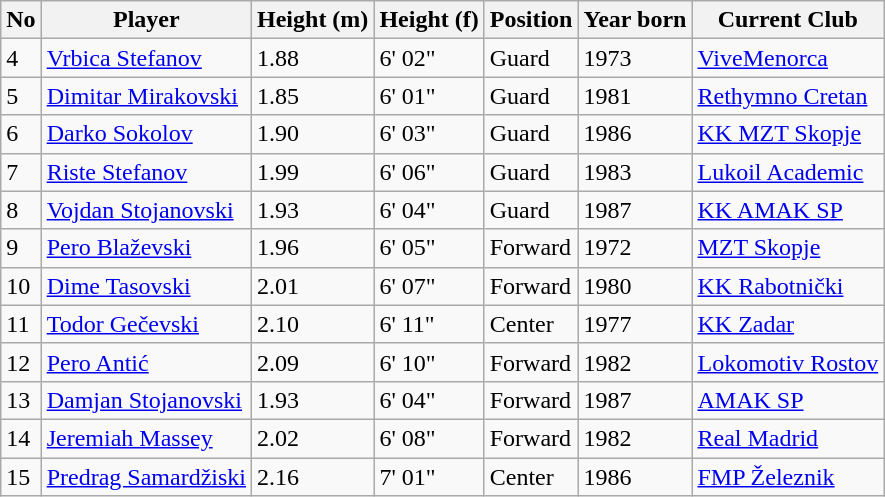<table class="wikitable sortable">
<tr>
<th>No</th>
<th>Player</th>
<th>Height (m)</th>
<th>Height (f)</th>
<th>Position</th>
<th>Year born</th>
<th>Current Club</th>
</tr>
<tr>
<td>4</td>
<td><a href='#'>Vrbica Stefanov</a></td>
<td>1.88</td>
<td>6' 02"</td>
<td>Guard</td>
<td>1973</td>
<td> <a href='#'>ViveMenorca</a></td>
</tr>
<tr>
<td>5</td>
<td><a href='#'>Dimitar Mirakovski</a></td>
<td>1.85</td>
<td>6' 01"</td>
<td>Guard</td>
<td>1981</td>
<td> <a href='#'>Rethymno Cretan</a></td>
</tr>
<tr>
<td>6</td>
<td><a href='#'>Darko Sokolov</a></td>
<td>1.90</td>
<td>6' 03"</td>
<td>Guard</td>
<td>1986</td>
<td> <a href='#'>KK MZT Skopje</a></td>
</tr>
<tr>
<td>7</td>
<td><a href='#'>Riste Stefanov</a></td>
<td>1.99</td>
<td>6' 06"</td>
<td>Guard</td>
<td>1983</td>
<td> <a href='#'>Lukoil Academic</a></td>
</tr>
<tr>
<td>8</td>
<td><a href='#'>Vojdan Stojanovski</a></td>
<td>1.93</td>
<td>6' 04"</td>
<td>Guard</td>
<td>1987</td>
<td> <a href='#'>KK AMAK SP</a></td>
</tr>
<tr>
<td>9</td>
<td><a href='#'>Pero Blaževski</a></td>
<td>1.96</td>
<td>6' 05"</td>
<td>Forward</td>
<td>1972</td>
<td> <a href='#'>MZT Skopje</a></td>
</tr>
<tr>
<td>10</td>
<td><a href='#'>Dime Tasovski</a></td>
<td>2.01</td>
<td>6' 07"</td>
<td>Forward</td>
<td>1980</td>
<td> <a href='#'>KK Rabotnički</a></td>
</tr>
<tr>
<td>11</td>
<td><a href='#'>Todor Gečevski</a></td>
<td>2.10</td>
<td>6' 11"</td>
<td>Center</td>
<td>1977</td>
<td> <a href='#'>KK Zadar</a></td>
</tr>
<tr>
<td>12</td>
<td><a href='#'>Pero Antić</a></td>
<td>2.09</td>
<td>6' 10"</td>
<td>Forward</td>
<td>1982</td>
<td> <a href='#'>Lokomotiv Rostov</a></td>
</tr>
<tr>
<td>13</td>
<td><a href='#'>Damjan Stojanovski</a></td>
<td>1.93</td>
<td>6' 04"</td>
<td>Forward</td>
<td>1987</td>
<td> <a href='#'>AMAK SP</a></td>
</tr>
<tr>
<td>14</td>
<td><a href='#'>Jeremiah Massey</a></td>
<td>2.02</td>
<td>6' 08"</td>
<td>Forward</td>
<td>1982</td>
<td> <a href='#'>Real Madrid</a></td>
</tr>
<tr>
<td>15</td>
<td><a href='#'>Predrag Samardžiski</a></td>
<td>2.16</td>
<td>7' 01"</td>
<td>Center</td>
<td>1986</td>
<td> <a href='#'>FMP Železnik</a></td>
</tr>
</table>
